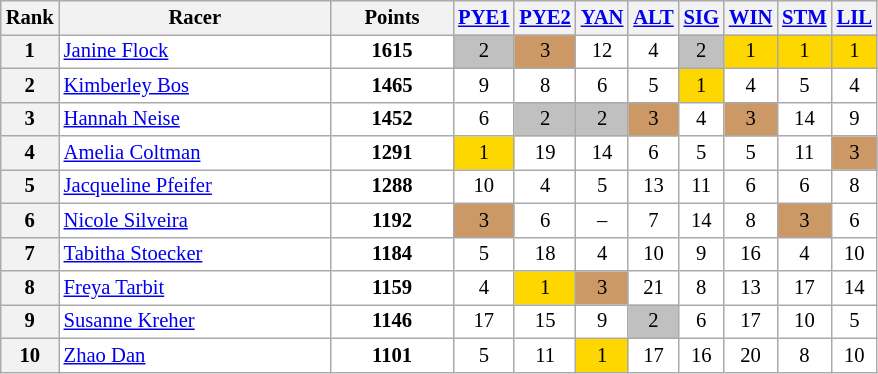<table class="wikitable plainrowheaders" style="background:#fff; font-size:86%; line-height:16px; border:grey solid 1px; border-collapse:collapse; text-align:center">
<tr style="background-color: #E4E4E4;">
<th scope="col">Rank</th>
<th scope="col" style="width:175px">Racer</th>
<th style="width:75px">Points</th>
<th scope="col"> <a href='#'>PYE1</a></th>
<th scope="col"> <a href='#'>PYE2</a></th>
<th scope="col"> <a href='#'>YAN</a></th>
<th scope="col"> <a href='#'>ALT</a></th>
<th scope="col"> <a href='#'>SIG</a></th>
<th scope="col"> <a href='#'>WIN</a></th>
<th scope="col"> <a href='#'>STM</a></th>
<th scope="col"> <a href='#'>LIL</a></th>
</tr>
<tr>
<th>1</th>
<td style="text-align:left"> <a href='#'>Janine Flock</a></td>
<td><strong>1615</strong></td>
<td style="background:silver">2</td>
<td style="background:#c96">3</td>
<td>12</td>
<td>4</td>
<td style="background:silver">2</td>
<td style="background:gold">1</td>
<td style="background:gold">1</td>
<td style="background:gold">1</td>
</tr>
<tr>
<th>2</th>
<td style="text-align:left"> <a href='#'>Kimberley Bos</a></td>
<td><strong>1465</strong></td>
<td>9</td>
<td>8</td>
<td>6</td>
<td>5</td>
<td style="background:gold">1</td>
<td>4</td>
<td>5</td>
<td>4</td>
</tr>
<tr>
<th>3</th>
<td style="text-align:left"> <a href='#'>Hannah Neise</a></td>
<td><strong>1452</strong></td>
<td>6</td>
<td style="background:silver">2</td>
<td style="background:silver">2</td>
<td style="background:#c96">3</td>
<td>4</td>
<td style="background:#c96">3</td>
<td>14</td>
<td>9</td>
</tr>
<tr>
<th>4</th>
<td style="text-align:left"> <a href='#'>Amelia Coltman</a></td>
<td><strong>1291</strong></td>
<td style="background:gold">1</td>
<td>19</td>
<td>14</td>
<td>6</td>
<td>5</td>
<td>5</td>
<td>11</td>
<td style="background:#c96">3</td>
</tr>
<tr>
<th>5</th>
<td style="text-align:left"> <a href='#'>Jacqueline Pfeifer</a></td>
<td><strong>1288</strong></td>
<td>10</td>
<td>4</td>
<td>5</td>
<td>13</td>
<td>11</td>
<td>6</td>
<td>6</td>
<td>8</td>
</tr>
<tr>
<th>6</th>
<td style="text-align:left"> <a href='#'>Nicole Silveira</a></td>
<td><strong>1192</strong></td>
<td style="background:#c96">3</td>
<td>6</td>
<td>–</td>
<td>7</td>
<td>14</td>
<td>8</td>
<td style="background:#c96">3</td>
<td>6</td>
</tr>
<tr>
<th>7</th>
<td style="text-align:left"> <a href='#'>Tabitha Stoecker</a></td>
<td><strong>1184</strong></td>
<td>5</td>
<td>18</td>
<td>4</td>
<td>10</td>
<td>9</td>
<td>16</td>
<td>4</td>
<td>10</td>
</tr>
<tr>
<th>8</th>
<td style="text-align:left"> <a href='#'>Freya Tarbit</a></td>
<td><strong>1159</strong></td>
<td>4</td>
<td style="background:gold">1</td>
<td style="background:#c96">3</td>
<td>21</td>
<td>8</td>
<td>13</td>
<td>17</td>
<td>14</td>
</tr>
<tr>
<th>9</th>
<td style="text-align:left"> <a href='#'>Susanne Kreher</a></td>
<td><strong>1146</strong></td>
<td>17</td>
<td>15</td>
<td>9</td>
<td style="background:silver">2</td>
<td>6</td>
<td>17</td>
<td>10</td>
<td>5</td>
</tr>
<tr>
<th>10</th>
<td style="text-align:left"> <a href='#'>Zhao Dan</a></td>
<td><strong>1101</strong></td>
<td>5</td>
<td>11</td>
<td style="background:gold">1</td>
<td>17</td>
<td>16</td>
<td>20</td>
<td>8</td>
<td>10</td>
</tr>
</table>
